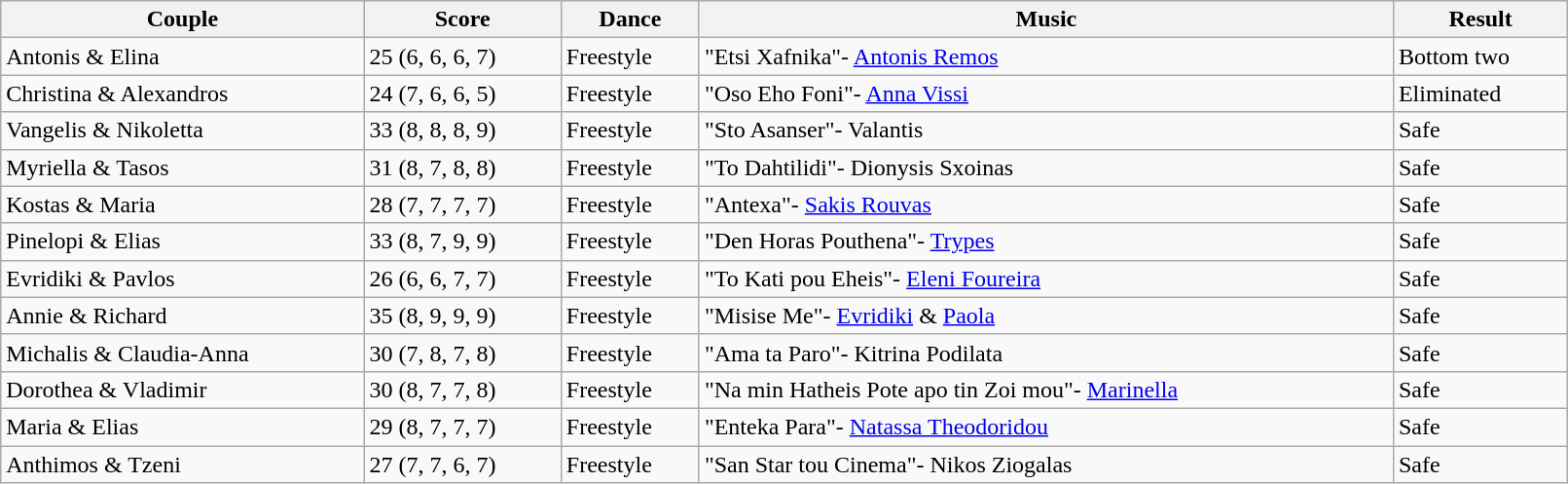<table class="wikitable sortable" style="width:85%;">
<tr>
<th>Couple</th>
<th>Score</th>
<th>Dance</th>
<th>Music</th>
<th>Result</th>
</tr>
<tr>
<td>Antonis & Elina</td>
<td>25 (6, 6, 6, 7)</td>
<td>Freestyle</td>
<td>"Etsi Xafnika"- <a href='#'>Antonis Remos</a></td>
<td>Bottom two</td>
</tr>
<tr>
<td>Christina & Alexandros</td>
<td>24 (7, 6, 6, 5)</td>
<td>Freestyle</td>
<td>"Oso Eho Foni"- <a href='#'>Anna Vissi</a></td>
<td>Eliminated</td>
</tr>
<tr>
<td>Vangelis & Nikoletta</td>
<td>33 (8, 8, 8, 9)</td>
<td>Freestyle</td>
<td>"Sto Asanser"- Valantis</td>
<td>Safe</td>
</tr>
<tr>
<td>Myriella & Tasos</td>
<td>31 (8, 7, 8, 8)</td>
<td>Freestyle</td>
<td>"To Dahtilidi"- Dionysis Sxoinas</td>
<td>Safe</td>
</tr>
<tr>
<td>Kostas & Maria</td>
<td>28 (7, 7, 7, 7)</td>
<td>Freestyle</td>
<td>"Antexa"- <a href='#'>Sakis Rouvas</a></td>
<td>Safe</td>
</tr>
<tr>
<td>Pinelopi & Elias</td>
<td>33 (8, 7, 9, 9)</td>
<td>Freestyle</td>
<td>"Den Horas Pouthena"- <a href='#'>Trypes</a></td>
<td>Safe</td>
</tr>
<tr>
<td>Evridiki & Pavlos</td>
<td>26 (6, 6, 7, 7)</td>
<td>Freestyle</td>
<td>"To Kati pou Eheis"- <a href='#'>Eleni Foureira</a></td>
<td>Safe</td>
</tr>
<tr>
<td>Annie & Richard</td>
<td>35 (8, 9, 9, 9)</td>
<td>Freestyle</td>
<td>"Misise Me"- <a href='#'>Evridiki</a> & <a href='#'>Paola</a></td>
<td>Safe</td>
</tr>
<tr>
<td>Michalis & Claudia-Anna</td>
<td>30 (7, 8, 7, 8)</td>
<td>Freestyle</td>
<td>"Ama ta Paro"- Kitrina Podilata</td>
<td>Safe</td>
</tr>
<tr>
<td>Dorothea & Vladimir</td>
<td>30 (8, 7, 7, 8)</td>
<td>Freestyle</td>
<td>"Na min Hatheis Pote apo tin Zoi mou"- <a href='#'>Marinella</a></td>
<td>Safe</td>
</tr>
<tr>
<td>Maria & Elias</td>
<td>29 (8, 7, 7, 7)</td>
<td>Freestyle</td>
<td>"Enteka Para"- <a href='#'>Natassa Theodoridou</a></td>
<td>Safe</td>
</tr>
<tr>
<td>Anthimos & Tzeni</td>
<td>27 (7, 7, 6, 7)</td>
<td>Freestyle</td>
<td>"San Star tou Cinema"- Nikos Ziogalas</td>
<td>Safe</td>
</tr>
</table>
